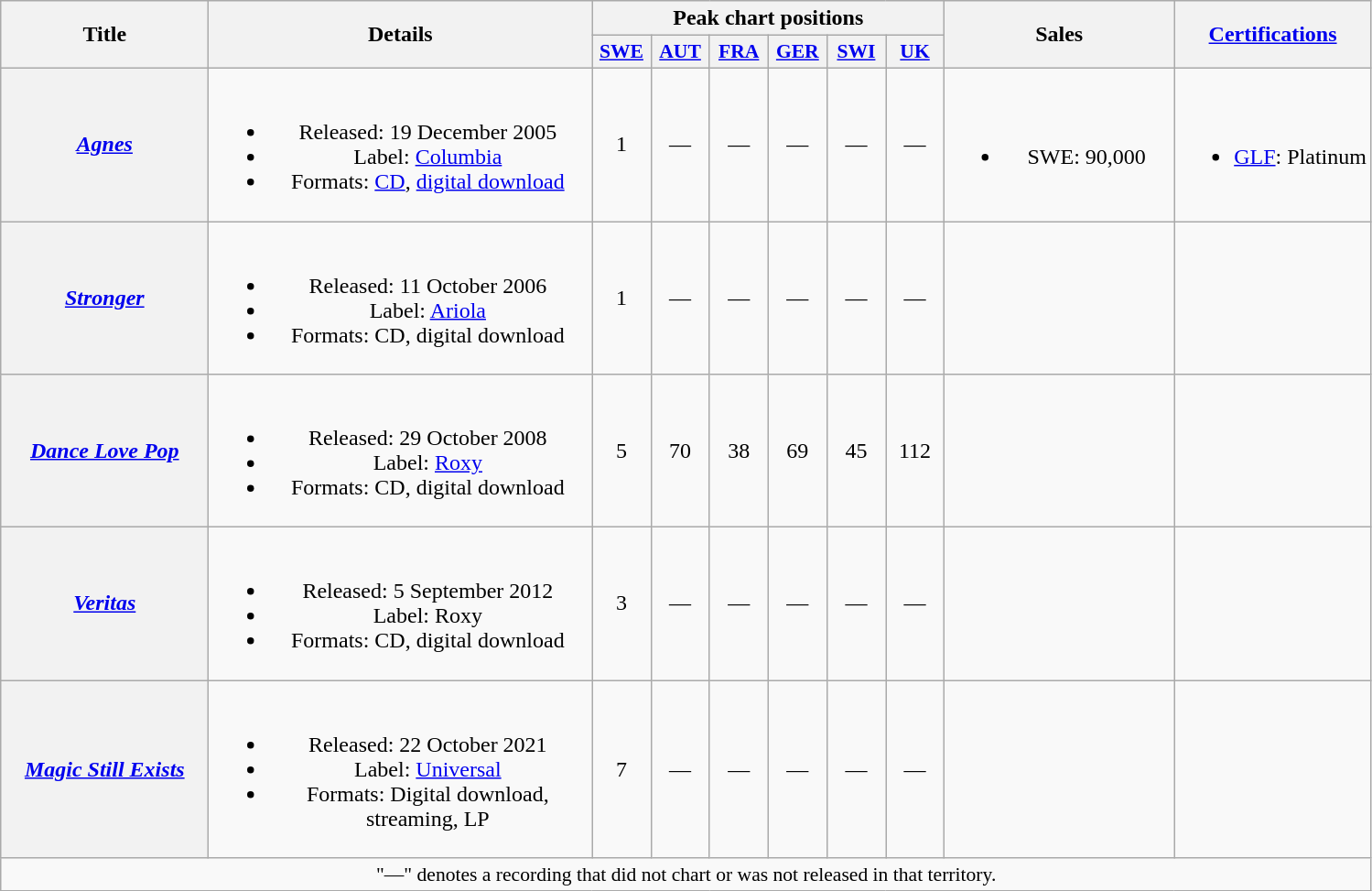<table class="wikitable plainrowheaders" style="text-align:center;" border="1">
<tr>
<th scope="col" rowspan="2" style="width:9em;">Title</th>
<th scope="col" rowspan="2" style="width:17em;">Details</th>
<th scope="col" colspan="6">Peak chart positions</th>
<th scope="col" rowspan="2" style="width:10em;">Sales</th>
<th scope="col" rowspan="2"><a href='#'>Certifications</a></th>
</tr>
<tr>
<th scope="col" style="width:2.5em;font-size:90%;"><a href='#'>SWE</a><br></th>
<th scope="col" style="width:2.5em;font-size:90%;"><a href='#'>AUT</a><br></th>
<th scope="col" style="width:2.5em;font-size:90%;"><a href='#'>FRA</a><br></th>
<th scope="col" style="width:2.5em;font-size:90%;"><a href='#'>GER</a><br></th>
<th scope="col" style="width:2.5em;font-size:90%;"><a href='#'>SWI</a><br></th>
<th scope="col" style="width:2.5em;font-size:90%;"><a href='#'>UK</a><br></th>
</tr>
<tr>
<th scope="row"><em><a href='#'>Agnes</a></em></th>
<td><br><ul><li>Released: 19 December 2005</li><li>Label: <a href='#'>Columbia</a></li><li>Formats: <a href='#'>CD</a>, <a href='#'>digital download</a></li></ul></td>
<td>1</td>
<td>—</td>
<td>—</td>
<td>—</td>
<td>—</td>
<td>—</td>
<td><br><ul><li>SWE: 90,000</li></ul></td>
<td><br><ul><li><a href='#'>GLF</a>: Platinum</li></ul></td>
</tr>
<tr>
<th scope="row"><em><a href='#'>Stronger</a></em></th>
<td><br><ul><li>Released: 11 October 2006</li><li>Label: <a href='#'>Ariola</a></li><li>Formats: CD, digital download</li></ul></td>
<td>1</td>
<td>—</td>
<td>—</td>
<td>—</td>
<td>—</td>
<td>—</td>
<td></td>
<td></td>
</tr>
<tr>
<th scope="row"><em><a href='#'>Dance Love Pop</a></em></th>
<td><br><ul><li>Released: 29 October 2008</li><li>Label: <a href='#'>Roxy</a></li><li>Formats: CD, digital download</li></ul></td>
<td>5</td>
<td>70</td>
<td>38</td>
<td>69</td>
<td>45</td>
<td>112</td>
<td></td>
<td></td>
</tr>
<tr>
<th scope="row"><em><a href='#'>Veritas</a></em></th>
<td><br><ul><li>Released: 5 September 2012</li><li>Label: Roxy</li><li>Formats: CD, digital download</li></ul></td>
<td>3</td>
<td>—</td>
<td>—</td>
<td>—</td>
<td>—</td>
<td>—</td>
<td></td>
<td></td>
</tr>
<tr>
<th scope="row"><em><a href='#'>Magic Still Exists</a></em></th>
<td><br><ul><li>Released: 22 October 2021</li><li>Label: <a href='#'>Universal</a></li><li>Formats: Digital download, streaming, LP</li></ul></td>
<td>7</td>
<td>—</td>
<td>—</td>
<td>—</td>
<td>—</td>
<td>—</td>
<td></td>
<td></td>
</tr>
<tr>
<td colspan="10" style="font-size:90%">"—" denotes a recording that did not chart or was not released in that territory.</td>
</tr>
</table>
